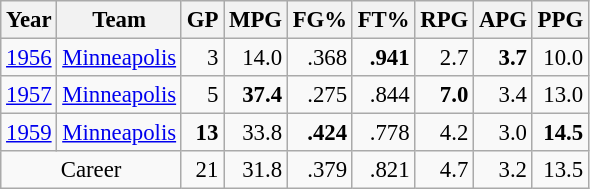<table class="wikitable sortable" style="font-size:95%; text-align:right;">
<tr>
<th>Year</th>
<th>Team</th>
<th>GP</th>
<th>MPG</th>
<th>FG%</th>
<th>FT%</th>
<th>RPG</th>
<th>APG</th>
<th>PPG</th>
</tr>
<tr>
<td style="text-align:left;"><a href='#'>1956</a></td>
<td style="text-align:left;"><a href='#'>Minneapolis</a></td>
<td>3</td>
<td>14.0</td>
<td>.368</td>
<td><strong>.941</strong></td>
<td>2.7</td>
<td><strong>3.7</strong></td>
<td>10.0</td>
</tr>
<tr>
<td style="text-align:left;"><a href='#'>1957</a></td>
<td style="text-align:left;"><a href='#'>Minneapolis</a></td>
<td>5</td>
<td><strong>37.4</strong></td>
<td>.275</td>
<td>.844</td>
<td><strong>7.0</strong></td>
<td>3.4</td>
<td>13.0</td>
</tr>
<tr>
<td style="text-align:left;"><a href='#'>1959</a></td>
<td style="text-align:left;"><a href='#'>Minneapolis</a></td>
<td><strong>13</strong></td>
<td>33.8</td>
<td><strong>.424</strong></td>
<td>.778</td>
<td>4.2</td>
<td>3.0</td>
<td><strong>14.5</strong></td>
</tr>
<tr class="sortbottom">
<td colspan="2" style="text-align:center;">Career</td>
<td>21</td>
<td>31.8</td>
<td>.379</td>
<td>.821</td>
<td>4.7</td>
<td>3.2</td>
<td>13.5</td>
</tr>
</table>
